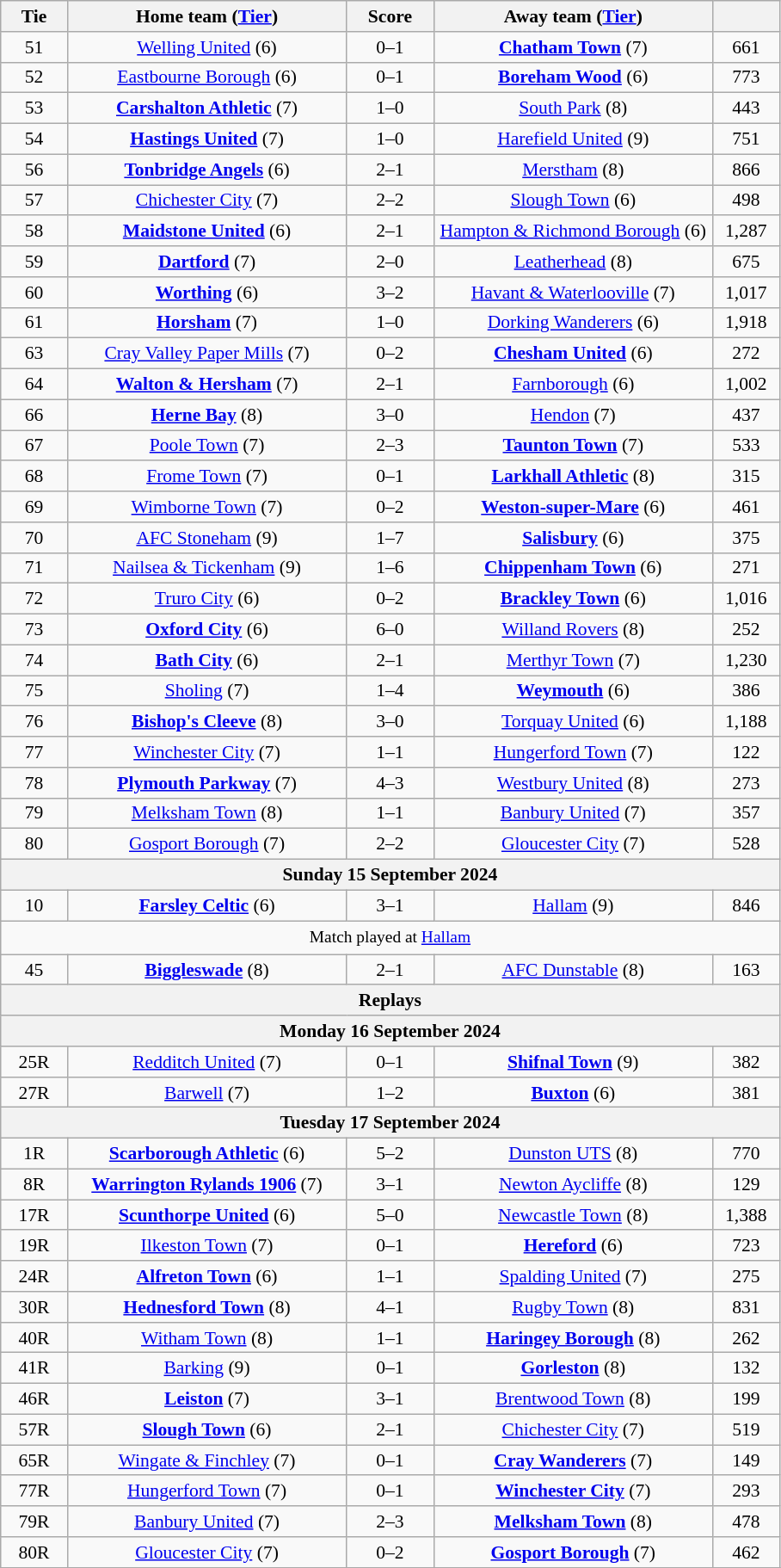<table class="wikitable" style="text-align:center; font-size:90%">
<tr>
<th scope="col" style="width:  8.43%;">Tie</th>
<th scope="col" style="width: 35.29%;">Home team (<a href='#'>Tier</a>)</th>
<th scope="col" style="width: 11.00%;">Score</th>
<th scope="col" style="width: 35.29%;">Away team (<a href='#'>Tier</a>)</th>
<th scope="col" style="width:  8.43%;"></th>
</tr>
<tr>
<td>51</td>
<td><a href='#'>Welling United</a> (6)</td>
<td>0–1</td>
<td><strong><a href='#'>Chatham Town</a></strong> (7)</td>
<td>661</td>
</tr>
<tr>
<td>52</td>
<td><a href='#'>Eastbourne Borough</a> (6)</td>
<td>0–1</td>
<td><strong><a href='#'>Boreham Wood</a></strong> (6)</td>
<td>773</td>
</tr>
<tr>
<td>53</td>
<td><strong><a href='#'>Carshalton Athletic</a></strong> (7)</td>
<td>1–0</td>
<td><a href='#'>South Park</a> (8)</td>
<td>443</td>
</tr>
<tr>
<td>54</td>
<td><strong><a href='#'>Hastings United</a></strong> (7)</td>
<td>1–0</td>
<td><a href='#'>Harefield United</a> (9)</td>
<td>751</td>
</tr>
<tr>
<td>56</td>
<td><strong><a href='#'>Tonbridge Angels</a></strong> (6)</td>
<td>2–1</td>
<td><a href='#'>Merstham</a> (8)</td>
<td>866</td>
</tr>
<tr>
<td>57</td>
<td><a href='#'>Chichester City</a> (7)</td>
<td>2–2</td>
<td><a href='#'>Slough Town</a> (6)</td>
<td>498</td>
</tr>
<tr>
<td>58</td>
<td><strong><a href='#'>Maidstone United</a></strong> (6)</td>
<td>2–1</td>
<td><a href='#'>Hampton & Richmond Borough</a> (6)</td>
<td>1,287</td>
</tr>
<tr>
<td>59</td>
<td><strong><a href='#'>Dartford</a></strong> (7)</td>
<td>2–0</td>
<td><a href='#'>Leatherhead</a> (8)</td>
<td>675</td>
</tr>
<tr>
<td>60</td>
<td><strong><a href='#'>Worthing</a></strong> (6)</td>
<td>3–2</td>
<td><a href='#'>Havant & Waterlooville</a> (7)</td>
<td>1,017</td>
</tr>
<tr>
<td>61</td>
<td><strong><a href='#'>Horsham</a></strong> (7)</td>
<td>1–0</td>
<td><a href='#'>Dorking Wanderers</a> (6)</td>
<td>1,918</td>
</tr>
<tr>
<td>63</td>
<td><a href='#'>Cray Valley Paper Mills</a> (7)</td>
<td>0–2</td>
<td><strong><a href='#'>Chesham United</a></strong> (6)</td>
<td>272</td>
</tr>
<tr>
<td>64</td>
<td><strong><a href='#'>Walton & Hersham</a></strong> (7)</td>
<td>2–1</td>
<td><a href='#'>Farnborough</a> (6)</td>
<td>1,002</td>
</tr>
<tr>
<td>66</td>
<td><strong><a href='#'>Herne Bay</a></strong> (8)</td>
<td>3–0</td>
<td><a href='#'>Hendon</a> (7)</td>
<td>437</td>
</tr>
<tr>
<td>67</td>
<td><a href='#'>Poole Town</a> (7)</td>
<td>2–3</td>
<td><strong><a href='#'>Taunton Town</a></strong> (7)</td>
<td>533</td>
</tr>
<tr>
<td>68</td>
<td><a href='#'>Frome Town</a> (7)</td>
<td>0–1</td>
<td><strong><a href='#'>Larkhall Athletic</a></strong> (8)</td>
<td>315</td>
</tr>
<tr>
<td>69</td>
<td><a href='#'>Wimborne Town</a> (7)</td>
<td>0–2</td>
<td><strong><a href='#'>Weston-super-Mare</a></strong> (6)</td>
<td>461</td>
</tr>
<tr>
<td>70</td>
<td><a href='#'>AFC Stoneham</a> (9)</td>
<td>1–7</td>
<td><strong><a href='#'>Salisbury</a></strong> (6)</td>
<td>375</td>
</tr>
<tr>
<td>71</td>
<td><a href='#'>Nailsea & Tickenham</a> (9)</td>
<td>1–6</td>
<td><strong><a href='#'>Chippenham Town</a></strong> (6)</td>
<td>271</td>
</tr>
<tr>
<td>72</td>
<td><a href='#'>Truro City</a> (6)</td>
<td>0–2</td>
<td><strong><a href='#'>Brackley Town</a></strong> (6)</td>
<td>1,016</td>
</tr>
<tr>
<td>73</td>
<td><strong><a href='#'>Oxford City</a></strong> (6)</td>
<td>6–0</td>
<td><a href='#'>Willand Rovers</a> (8)</td>
<td>252</td>
</tr>
<tr>
<td>74</td>
<td><strong><a href='#'>Bath City</a></strong> (6)</td>
<td>2–1</td>
<td><a href='#'>Merthyr Town</a> (7)</td>
<td>1,230</td>
</tr>
<tr>
<td>75</td>
<td><a href='#'>Sholing</a> (7)</td>
<td>1–4</td>
<td><strong><a href='#'>Weymouth</a></strong> (6)</td>
<td>386</td>
</tr>
<tr>
<td>76</td>
<td><strong><a href='#'>Bishop's Cleeve</a></strong> (8)</td>
<td>3–0</td>
<td><a href='#'>Torquay United</a> (6)</td>
<td>1,188</td>
</tr>
<tr>
<td>77</td>
<td><a href='#'>Winchester City</a> (7)</td>
<td>1–1</td>
<td><a href='#'>Hungerford Town</a> (7)</td>
<td>122</td>
</tr>
<tr>
<td>78</td>
<td><strong><a href='#'>Plymouth Parkway</a></strong> (7)</td>
<td>4–3</td>
<td><a href='#'>Westbury United</a> (8)</td>
<td>273</td>
</tr>
<tr>
<td>79</td>
<td><a href='#'>Melksham Town</a> (8)</td>
<td>1–1</td>
<td><a href='#'>Banbury United</a> (7)</td>
<td>357</td>
</tr>
<tr>
<td>80</td>
<td><a href='#'>Gosport Borough</a> (7)</td>
<td>2–2</td>
<td><a href='#'>Gloucester City</a> (7)</td>
<td>528</td>
</tr>
<tr>
<th colspan="5">Sunday 15 September 2024</th>
</tr>
<tr>
<td>10</td>
<td><strong><a href='#'>Farsley Celtic</a></strong> (6)</td>
<td>3–1</td>
<td><a href='#'>Hallam</a> (9)</td>
<td>846</td>
</tr>
<tr>
<td colspan="5" style="height:20px; text-align:center; font-size:90%">Match played at <a href='#'>Hallam</a></td>
</tr>
<tr>
<td>45</td>
<td><strong><a href='#'>Biggleswade</a></strong> (8)</td>
<td>2–1</td>
<td><a href='#'>AFC Dunstable</a> (8)</td>
<td>163</td>
</tr>
<tr>
<th colspan="5">Replays</th>
</tr>
<tr>
<th colspan="5">Monday 16 September 2024</th>
</tr>
<tr>
<td>25R</td>
<td><a href='#'>Redditch United</a> (7)</td>
<td>0–1</td>
<td><strong><a href='#'>Shifnal Town</a></strong> (9)</td>
<td>382</td>
</tr>
<tr>
<td>27R</td>
<td><a href='#'>Barwell</a> (7)</td>
<td>1–2</td>
<td><strong><a href='#'>Buxton</a></strong> (6)</td>
<td>381</td>
</tr>
<tr>
<th colspan="5">Tuesday 17 September 2024</th>
</tr>
<tr>
<td>1R</td>
<td><strong><a href='#'>Scarborough Athletic</a></strong> (6)</td>
<td>5–2</td>
<td><a href='#'>Dunston UTS</a> (8)</td>
<td>770</td>
</tr>
<tr>
<td>8R</td>
<td><strong><a href='#'>Warrington Rylands 1906</a></strong> (7)</td>
<td>3–1</td>
<td><a href='#'>Newton Aycliffe</a> (8)</td>
<td>129</td>
</tr>
<tr>
<td>17R</td>
<td><strong><a href='#'>Scunthorpe United</a></strong> (6)</td>
<td>5–0</td>
<td><a href='#'>Newcastle Town</a> (8)</td>
<td>1,388</td>
</tr>
<tr>
<td>19R</td>
<td><a href='#'>Ilkeston Town</a> (7)</td>
<td>0–1</td>
<td><strong><a href='#'>Hereford</a></strong> (6)</td>
<td>723</td>
</tr>
<tr>
<td>24R</td>
<td><strong><a href='#'>Alfreton Town</a></strong> (6)</td>
<td>1–1 </td>
<td><a href='#'>Spalding United</a> (7)</td>
<td>275</td>
</tr>
<tr>
<td>30R</td>
<td><strong><a href='#'>Hednesford Town</a></strong> (8)</td>
<td>4–1</td>
<td><a href='#'>Rugby Town</a> (8)</td>
<td>831</td>
</tr>
<tr>
<td>40R</td>
<td><a href='#'>Witham Town</a> (8)</td>
<td>1–1 </td>
<td><strong><a href='#'>Haringey Borough</a></strong> (8)</td>
<td>262</td>
</tr>
<tr>
<td>41R</td>
<td><a href='#'>Barking</a> (9)</td>
<td>0–1</td>
<td><strong><a href='#'>Gorleston</a></strong> (8)</td>
<td>132</td>
</tr>
<tr>
<td>46R</td>
<td><strong><a href='#'>Leiston</a></strong> (7)</td>
<td>3–1</td>
<td><a href='#'>Brentwood Town</a> (8)</td>
<td>199</td>
</tr>
<tr>
<td>57R</td>
<td><strong><a href='#'>Slough Town</a></strong> (6)</td>
<td>2–1</td>
<td><a href='#'>Chichester City</a> (7)</td>
<td>519</td>
</tr>
<tr>
<td>65R</td>
<td><a href='#'>Wingate & Finchley</a> (7)</td>
<td>0–1</td>
<td><strong><a href='#'>Cray Wanderers</a></strong> (7)</td>
<td>149</td>
</tr>
<tr>
<td>77R</td>
<td><a href='#'>Hungerford Town</a> (7)</td>
<td>0–1</td>
<td><strong><a href='#'>Winchester City</a></strong> (7)</td>
<td>293</td>
</tr>
<tr>
<td>79R</td>
<td><a href='#'>Banbury United</a> (7)</td>
<td>2–3</td>
<td><strong><a href='#'>Melksham Town</a></strong> (8)</td>
<td>478</td>
</tr>
<tr>
<td>80R</td>
<td><a href='#'>Gloucester City</a> (7)</td>
<td>0–2</td>
<td><strong><a href='#'>Gosport Borough</a></strong> (7)</td>
<td>462</td>
</tr>
<tr>
</tr>
</table>
